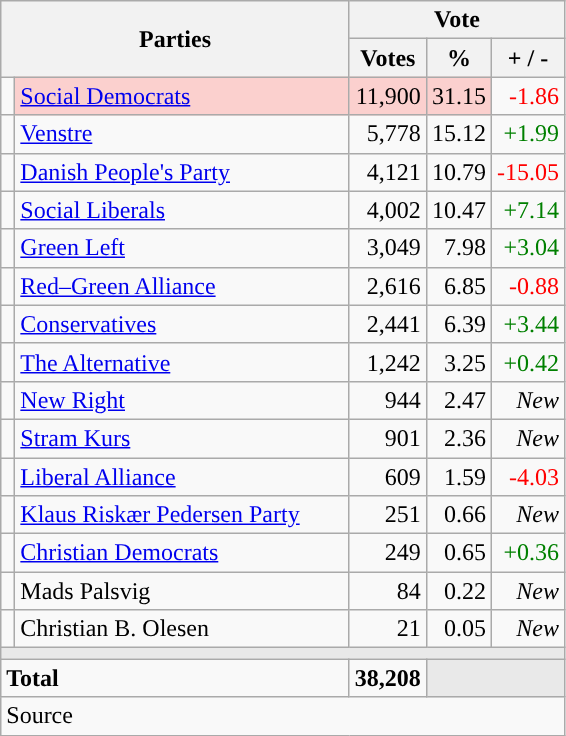<table class="wikitable" style="text-align:right;">
<tr>
<th style="text-align:centre;" rowspan="2" colspan="2" width="225">Parties</th>
<th colspan="3">Vote</th>
</tr>
<tr>
<th width="15">Votes</th>
<th width="15">%</th>
<th width="15">+ / -</th>
</tr>
<tr>
<td width="2" style="color:inherit;background:"></td>
<td bgcolor=#fbd0ce  align="left"><a href='#'>Social Democrats</a></td>
<td bgcolor=#fbd0ce>11,900</td>
<td bgcolor=#fbd0ce>31.15</td>
<td style=color:red;>-1.86</td>
</tr>
<tr>
<td width="2" style="color:inherit;background:"></td>
<td align="left"><a href='#'>Venstre</a></td>
<td>5,778</td>
<td>15.12</td>
<td style=color:green;>+1.99</td>
</tr>
<tr>
<td width="2" style="color:inherit;background:"></td>
<td align="left"><a href='#'>Danish People's Party</a></td>
<td>4,121</td>
<td>10.79</td>
<td style=color:red;>-15.05</td>
</tr>
<tr>
<td width="2" style="color:inherit;background:"></td>
<td align="left"><a href='#'>Social Liberals</a></td>
<td>4,002</td>
<td>10.47</td>
<td style=color:green;>+7.14</td>
</tr>
<tr>
<td width="2" style="color:inherit;background:"></td>
<td align="left"><a href='#'>Green Left</a></td>
<td>3,049</td>
<td>7.98</td>
<td style=color:green;>+3.04</td>
</tr>
<tr>
<td width="2" style="color:inherit;background:"></td>
<td align="left"><a href='#'>Red–Green Alliance</a></td>
<td>2,616</td>
<td>6.85</td>
<td style=color:red;>-0.88</td>
</tr>
<tr>
<td width="2" style="color:inherit;background:"></td>
<td align="left"><a href='#'>Conservatives</a></td>
<td>2,441</td>
<td>6.39</td>
<td style=color:green;>+3.44</td>
</tr>
<tr>
<td width="2" style="color:inherit;background:"></td>
<td align="left"><a href='#'>The Alternative</a></td>
<td>1,242</td>
<td>3.25</td>
<td style=color:green;>+0.42</td>
</tr>
<tr>
<td width="2" style="color:inherit;background:"></td>
<td align="left"><a href='#'>New Right</a></td>
<td>944</td>
<td>2.47</td>
<td><em>New</em></td>
</tr>
<tr>
<td width="2" style="color:inherit;background:"></td>
<td align="left"><a href='#'>Stram Kurs</a></td>
<td>901</td>
<td>2.36</td>
<td><em>New</em></td>
</tr>
<tr>
<td width="2" style="color:inherit;background:"></td>
<td align="left"><a href='#'>Liberal Alliance</a></td>
<td>609</td>
<td>1.59</td>
<td style=color:red;>-4.03</td>
</tr>
<tr>
<td width="2" style="color:inherit;background:"></td>
<td align="left"><a href='#'>Klaus Riskær Pedersen Party</a></td>
<td>251</td>
<td>0.66</td>
<td><em>New</em></td>
</tr>
<tr>
<td width="2" style="color:inherit;background:"></td>
<td align="left"><a href='#'>Christian Democrats</a></td>
<td>249</td>
<td>0.65</td>
<td style=color:green;>+0.36</td>
</tr>
<tr>
<td width="2" style="color:inherit;background:"></td>
<td align="left">Mads Palsvig</td>
<td>84</td>
<td>0.22</td>
<td><em>New</em></td>
</tr>
<tr>
<td width="2" style="color:inherit;background:"></td>
<td align="left">Christian B. Olesen</td>
<td>21</td>
<td>0.05</td>
<td><em>New</em></td>
</tr>
<tr>
<td colspan="7" bgcolor="#E9E9E9"></td>
</tr>
<tr>
<td align="left" colspan="2"><strong>Total</strong></td>
<td><strong>38,208</strong></td>
<td bgcolor="#E9E9E9" colspan="2"></td>
</tr>
<tr>
<td align="left" colspan="6">Source</td>
</tr>
</table>
